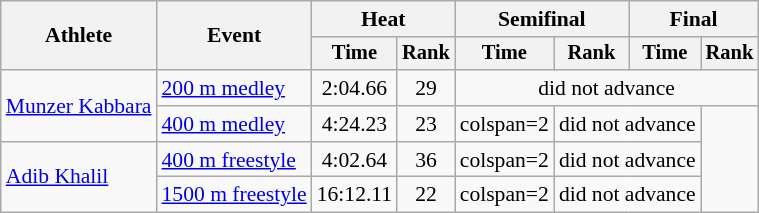<table class="wikitable" style="text-align:center; font-size:90%">
<tr>
<th rowspan="2">Athlete</th>
<th rowspan="2">Event</th>
<th colspan="2">Heat</th>
<th colspan="2">Semifinal</th>
<th colspan="2">Final</th>
</tr>
<tr style="font-size:95%">
<th>Time</th>
<th>Rank</th>
<th>Time</th>
<th>Rank</th>
<th>Time</th>
<th>Rank</th>
</tr>
<tr>
<td align=left rowspan=2><a href='#'>Munzer Kabbara</a></td>
<td align=left><a href='#'>200 m medley</a></td>
<td>2:04.66</td>
<td>29</td>
<td colspan=4>did not advance</td>
</tr>
<tr>
<td align=left><a href='#'>400 m medley</a></td>
<td>4:24.23</td>
<td>23</td>
<td>colspan=2 </td>
<td colspan=2>did not advance</td>
</tr>
<tr>
<td align=left rowspan=2><a href='#'>Adib Khalil</a></td>
<td align=left><a href='#'>400 m freestyle</a></td>
<td>4:02.64</td>
<td>36</td>
<td>colspan=2 </td>
<td colspan=2>did not advance</td>
</tr>
<tr>
<td align=left><a href='#'>1500 m freestyle</a></td>
<td>16:12.11</td>
<td>22</td>
<td>colspan=2 </td>
<td colspan=2>did not advance</td>
</tr>
</table>
